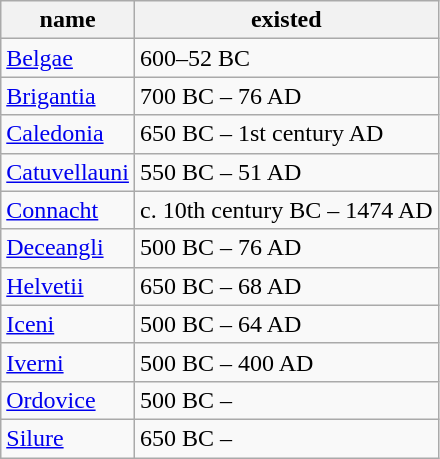<table class=wikitable border="1">
<tr>
<th>name</th>
<th>existed</th>
</tr>
<tr>
<td><a href='#'>Belgae</a></td>
<td>600–52 BC</td>
</tr>
<tr>
<td><a href='#'>Brigantia</a></td>
<td>700 BC – 76 AD</td>
</tr>
<tr>
<td><a href='#'>Caledonia</a></td>
<td>650 BC – 1st century AD</td>
</tr>
<tr>
<td><a href='#'>Catuvellauni</a></td>
<td>550 BC – 51 AD</td>
</tr>
<tr>
<td><a href='#'>Connacht</a></td>
<td>c. 10th century BC – 1474 AD</td>
</tr>
<tr>
<td><a href='#'>Deceangli</a></td>
<td>500 BC – 76 AD</td>
</tr>
<tr>
<td><a href='#'>Helvetii</a></td>
<td>650 BC – 68 AD</td>
</tr>
<tr>
<td><a href='#'>Iceni</a></td>
<td>500 BC – 64 AD</td>
</tr>
<tr>
<td><a href='#'>Iverni</a></td>
<td>500 BC – 400 AD</td>
</tr>
<tr>
<td><a href='#'>Ordovice</a></td>
<td>500 BC –</td>
</tr>
<tr>
<td><a href='#'>Silure</a></td>
<td>650 BC –</td>
</tr>
</table>
